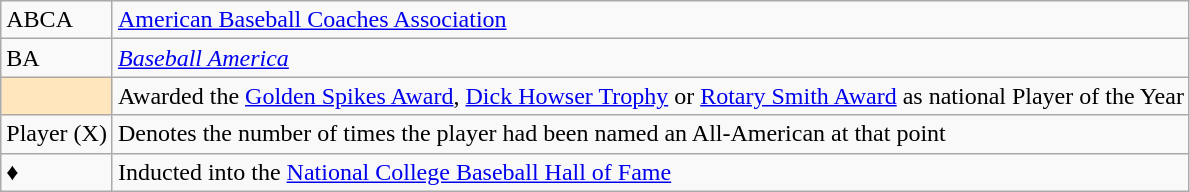<table class="wikitable">
<tr>
<td>ABCA</td>
<td><a href='#'>American Baseball Coaches Association</a></td>
</tr>
<tr>
<td>BA</td>
<td><em><a href='#'>Baseball America</a></em></td>
</tr>
<tr>
<td style="background-color:#FFE6BD"></td>
<td>Awarded the <a href='#'>Golden Spikes Award</a>, <a href='#'>Dick Howser Trophy</a> or <a href='#'>Rotary Smith Award</a> as national Player of the Year</td>
</tr>
<tr>
<td>Player (X)</td>
<td>Denotes the number of times the player had been named an All-American at that point</td>
</tr>
<tr>
<td>♦</td>
<td>Inducted into the <a href='#'>National College Baseball Hall of Fame</a></td>
</tr>
</table>
